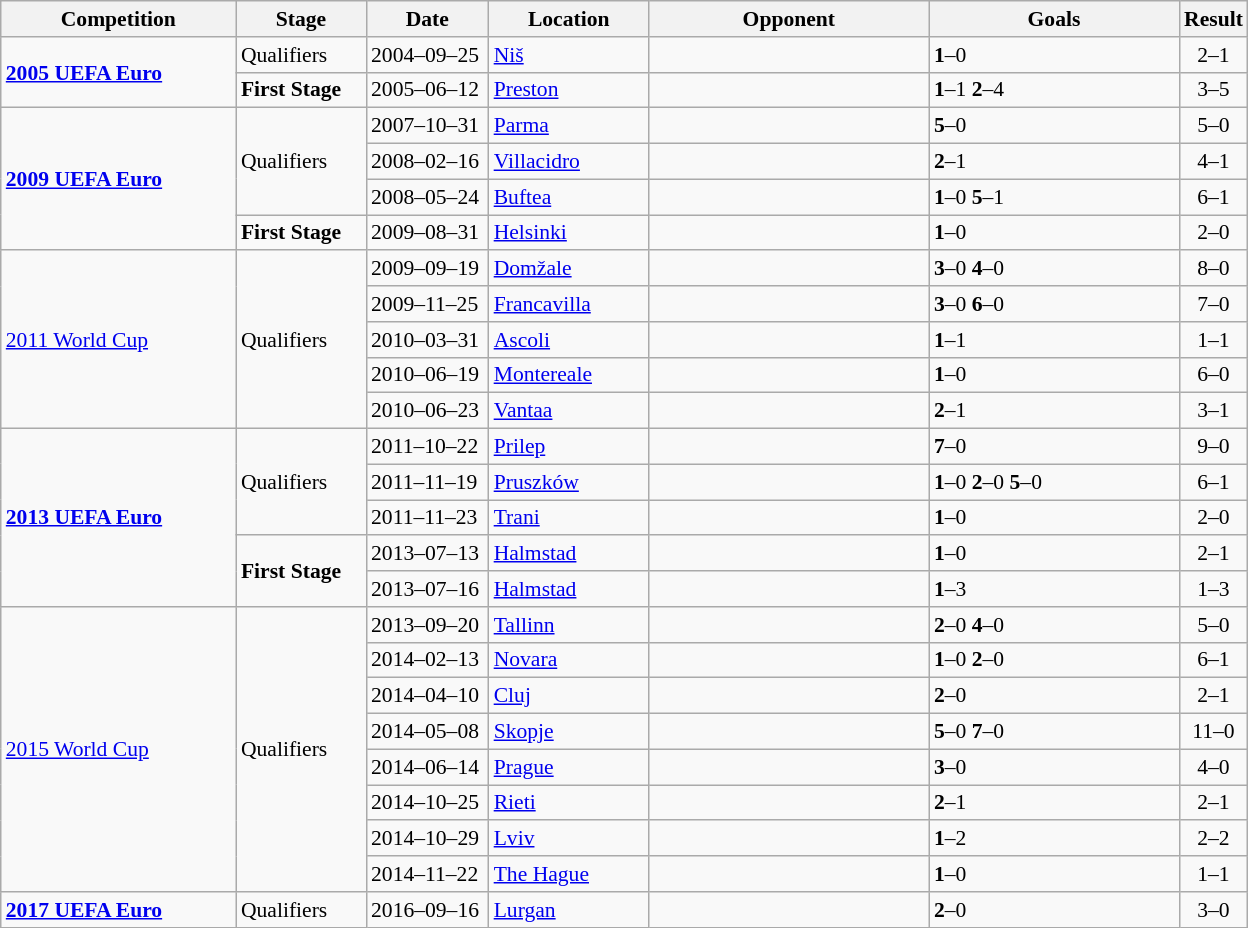<table class="wikitable" style="font-size:90%">
<tr>
<th width=150px>Competition</th>
<th width=80px>Stage</th>
<th width=75px>Date</th>
<th width=100px>Location</th>
<th width=180px>Opponent</th>
<th width=160px>Goals</th>
<th width=25>Result</th>
</tr>
<tr>
<td rowspan=2> <strong><a href='#'>2005 UEFA Euro</a></strong></td>
<td>Qualifiers</td>
<td>2004–09–25</td>
<td><a href='#'>Niš</a></td>
<td></td>
<td><strong>1</strong>–0</td>
<td align=center>2–1</td>
</tr>
<tr>
<td><strong>First Stage</strong></td>
<td>2005–06–12</td>
<td><a href='#'>Preston</a></td>
<td></td>
<td><strong>1</strong>–1 <strong>2</strong>–4</td>
<td align=center>3–5</td>
</tr>
<tr>
<td rowspan=4> <strong><a href='#'>2009 UEFA Euro</a></strong></td>
<td rowspan=3>Qualifiers</td>
<td>2007–10–31</td>
<td><a href='#'>Parma</a></td>
<td></td>
<td><strong>5</strong>–0</td>
<td align=center>5–0</td>
</tr>
<tr>
<td>2008–02–16</td>
<td><a href='#'>Villacidro</a></td>
<td></td>
<td><strong>2</strong>–1</td>
<td align=center>4–1</td>
</tr>
<tr>
<td>2008–05–24</td>
<td><a href='#'>Buftea</a></td>
<td></td>
<td><strong>1</strong>–0 <strong>5</strong>–1</td>
<td align=center>6–1</td>
</tr>
<tr>
<td><strong>First Stage</strong></td>
<td>2009–08–31</td>
<td><a href='#'>Helsinki</a></td>
<td></td>
<td><strong>1</strong>–0</td>
<td align=center>2–0</td>
</tr>
<tr>
<td rowspan=5> <a href='#'>2011 World Cup</a></td>
<td rowspan=5>Qualifiers</td>
<td>2009–09–19</td>
<td><a href='#'>Domžale</a></td>
<td></td>
<td><strong>3</strong>–0 <strong>4</strong>–0</td>
<td align=center>8–0</td>
</tr>
<tr>
<td>2009–11–25</td>
<td><a href='#'>Francavilla</a></td>
<td></td>
<td><strong>3</strong>–0 <strong>6</strong>–0</td>
<td align=center>7–0</td>
</tr>
<tr>
<td>2010–03–31</td>
<td><a href='#'>Ascoli</a></td>
<td></td>
<td><strong>1</strong>–1</td>
<td align=center>1–1</td>
</tr>
<tr>
<td>2010–06–19</td>
<td><a href='#'>Montereale</a></td>
<td></td>
<td><strong>1</strong>–0</td>
<td align=center>6–0</td>
</tr>
<tr>
<td>2010–06–23</td>
<td><a href='#'>Vantaa</a></td>
<td></td>
<td><strong>2</strong>–1</td>
<td align=center>3–1</td>
</tr>
<tr>
<td rowspan=5> <strong><a href='#'>2013 UEFA Euro</a></strong></td>
<td rowspan=3>Qualifiers</td>
<td>2011–10–22</td>
<td><a href='#'>Prilep</a></td>
<td></td>
<td><strong>7</strong>–0</td>
<td align=center>9–0</td>
</tr>
<tr>
<td>2011–11–19</td>
<td><a href='#'>Pruszków</a></td>
<td></td>
<td><strong>1</strong>–0 <strong>2</strong>–0 <strong>5</strong>–0</td>
<td align=center>6–1</td>
</tr>
<tr>
<td>2011–11–23</td>
<td><a href='#'>Trani</a></td>
<td></td>
<td><strong>1</strong>–0</td>
<td align=center>2–0</td>
</tr>
<tr>
<td rowspan=2><strong>First Stage</strong></td>
<td>2013–07–13</td>
<td><a href='#'>Halmstad</a></td>
<td></td>
<td><strong>1</strong>–0</td>
<td align=center>2–1</td>
</tr>
<tr>
<td>2013–07–16</td>
<td><a href='#'>Halmstad</a></td>
<td></td>
<td><strong>1</strong>–3</td>
<td align=center>1–3</td>
</tr>
<tr>
<td rowspan=8> <a href='#'>2015 World Cup</a></td>
<td rowspan=8>Qualifiers</td>
<td>2013–09–20</td>
<td><a href='#'>Tallinn</a></td>
<td></td>
<td><strong>2</strong>–0 <strong>4</strong>–0</td>
<td align=center>5–0</td>
</tr>
<tr>
<td>2014–02–13</td>
<td><a href='#'>Novara</a></td>
<td></td>
<td><strong>1</strong>–0 <strong>2</strong>–0</td>
<td align=center>6–1</td>
</tr>
<tr>
<td>2014–04–10</td>
<td><a href='#'>Cluj</a></td>
<td></td>
<td><strong>2</strong>–0</td>
<td align=center>2–1</td>
</tr>
<tr>
<td>2014–05–08</td>
<td><a href='#'>Skopje</a></td>
<td></td>
<td><strong>5</strong>–0 <strong>7</strong>–0</td>
<td align=center>11–0</td>
</tr>
<tr>
<td>2014–06–14</td>
<td><a href='#'>Prague</a></td>
<td></td>
<td><strong>3</strong>–0</td>
<td align=center>4–0</td>
</tr>
<tr>
<td>2014–10–25</td>
<td><a href='#'>Rieti</a></td>
<td></td>
<td><strong>2</strong>–1</td>
<td align=center>2–1</td>
</tr>
<tr>
<td>2014–10–29</td>
<td><a href='#'>Lviv</a></td>
<td></td>
<td><strong>1</strong>–2</td>
<td align=center>2–2</td>
</tr>
<tr>
<td>2014–11–22</td>
<td><a href='#'>The Hague</a></td>
<td></td>
<td><strong>1</strong>–0</td>
<td align=center>1–1</td>
</tr>
<tr>
<td> <strong><a href='#'>2017 UEFA Euro</a></strong></td>
<td>Qualifiers</td>
<td>2016–09–16</td>
<td><a href='#'>Lurgan</a></td>
<td></td>
<td><strong>2</strong>–0</td>
<td align=center>3–0</td>
</tr>
</table>
